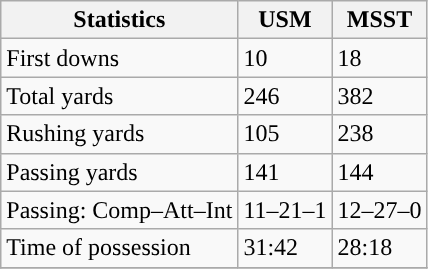<table class="wikitable" style="float: left;">
<tr>
<th>Statistics</th>
<th>USM</th>
<th>MSST</th>
</tr>
<tr>
<td>First downs</td>
<td>10</td>
<td>18</td>
</tr>
<tr>
<td>Total yards</td>
<td>246</td>
<td>382</td>
</tr>
<tr>
<td>Rushing yards</td>
<td>105</td>
<td>238</td>
</tr>
<tr>
<td>Passing yards</td>
<td>141</td>
<td>144</td>
</tr>
<tr>
<td>Passing: Comp–Att–Int</td>
<td>11–21–1</td>
<td>12–27–0</td>
</tr>
<tr>
<td>Time of possession</td>
<td>31:42</td>
<td>28:18</td>
</tr>
<tr>
</tr>
</table>
